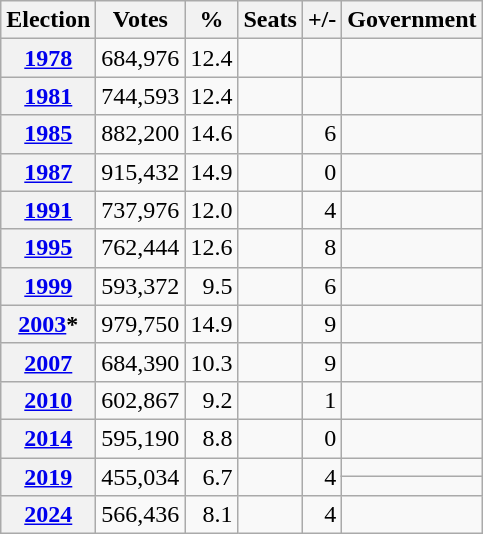<table class="wikitable" style="text-align:right;">
<tr>
<th>Election</th>
<th>Votes</th>
<th>%</th>
<th>Seats</th>
<th>+/-</th>
<th>Government</th>
</tr>
<tr>
<th><a href='#'>1978</a></th>
<td>684,976</td>
<td>12.4</td>
<td></td>
<td></td>
<td></td>
</tr>
<tr>
<th><a href='#'>1981</a></th>
<td>744,593</td>
<td>12.4</td>
<td></td>
<td></td>
<td></td>
</tr>
<tr>
<th><a href='#'>1985</a></th>
<td>882,200</td>
<td>14.6</td>
<td></td>
<td> 6</td>
<td></td>
</tr>
<tr>
<th><a href='#'>1987</a></th>
<td>915,432</td>
<td>14.9</td>
<td></td>
<td> 0</td>
<td></td>
</tr>
<tr>
<th><a href='#'>1991</a></th>
<td>737,976</td>
<td>12.0</td>
<td></td>
<td> 4</td>
<td></td>
</tr>
<tr>
<th><a href='#'>1995</a></th>
<td>762,444</td>
<td>12.6</td>
<td></td>
<td> 8</td>
<td></td>
</tr>
<tr>
<th><a href='#'>1999</a></th>
<td>593,372</td>
<td>9.5</td>
<td></td>
<td> 6</td>
<td></td>
</tr>
<tr>
<th><a href='#'>2003</a>*</th>
<td>979,750</td>
<td>14.9</td>
<td></td>
<td> 9</td>
<td></td>
</tr>
<tr>
<th><a href='#'>2007</a></th>
<td>684,390</td>
<td>10.3</td>
<td></td>
<td> 9</td>
<td></td>
</tr>
<tr>
<th><a href='#'>2010</a></th>
<td>602,867</td>
<td>9.2</td>
<td></td>
<td> 1</td>
<td></td>
</tr>
<tr>
<th><a href='#'>2014</a></th>
<td>595,190</td>
<td>8.8</td>
<td></td>
<td> 0</td>
<td></td>
</tr>
<tr>
<th rowspan=2><a href='#'>2019</a></th>
<td rowspan=2>455,034</td>
<td rowspan=2>6.7</td>
<td rowspan=2></td>
<td rowspan=2> 4</td>
<td></td>
</tr>
<tr>
<td></td>
</tr>
<tr>
<th><a href='#'>2024</a></th>
<td>566,436</td>
<td>8.1</td>
<td></td>
<td> 4</td>
<td></td>
</tr>
</table>
